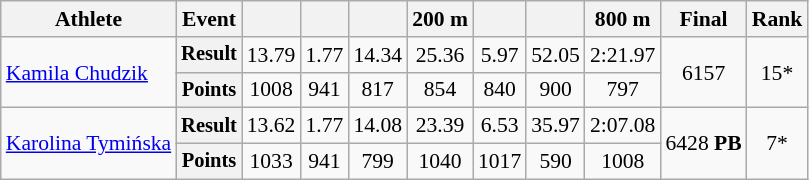<table class="wikitable" style="font-size:90%">
<tr>
<th>Athlete</th>
<th>Event</th>
<th></th>
<th></th>
<th></th>
<th>200 m</th>
<th></th>
<th></th>
<th>800 m</th>
<th>Final</th>
<th>Rank</th>
</tr>
<tr align=center>
<td rowspan=2 align=left><a href='#'>Kamila Chudzik</a></td>
<th style="font-size:95%">Result</th>
<td>13.79</td>
<td>1.77</td>
<td>14.34</td>
<td>25.36</td>
<td>5.97</td>
<td>52.05</td>
<td>2:21.97</td>
<td rowspan=2>6157</td>
<td rowspan=2>15*</td>
</tr>
<tr align=center>
<th style="font-size:95%">Points</th>
<td>1008</td>
<td>941</td>
<td>817</td>
<td>854</td>
<td>840</td>
<td>900</td>
<td>797</td>
</tr>
<tr align=center>
<td rowspan=2 align=left><a href='#'>Karolina Tymińska</a></td>
<th style="font-size:95%">Result</th>
<td>13.62</td>
<td>1.77</td>
<td>14.08</td>
<td>23.39</td>
<td>6.53</td>
<td>35.97</td>
<td>2:07.08</td>
<td rowspan=2>6428 <strong>PB</strong></td>
<td rowspan=2>7*</td>
</tr>
<tr align=center>
<th style="font-size:95%">Points</th>
<td>1033</td>
<td>941</td>
<td>799</td>
<td>1040</td>
<td>1017</td>
<td>590</td>
<td>1008</td>
</tr>
</table>
